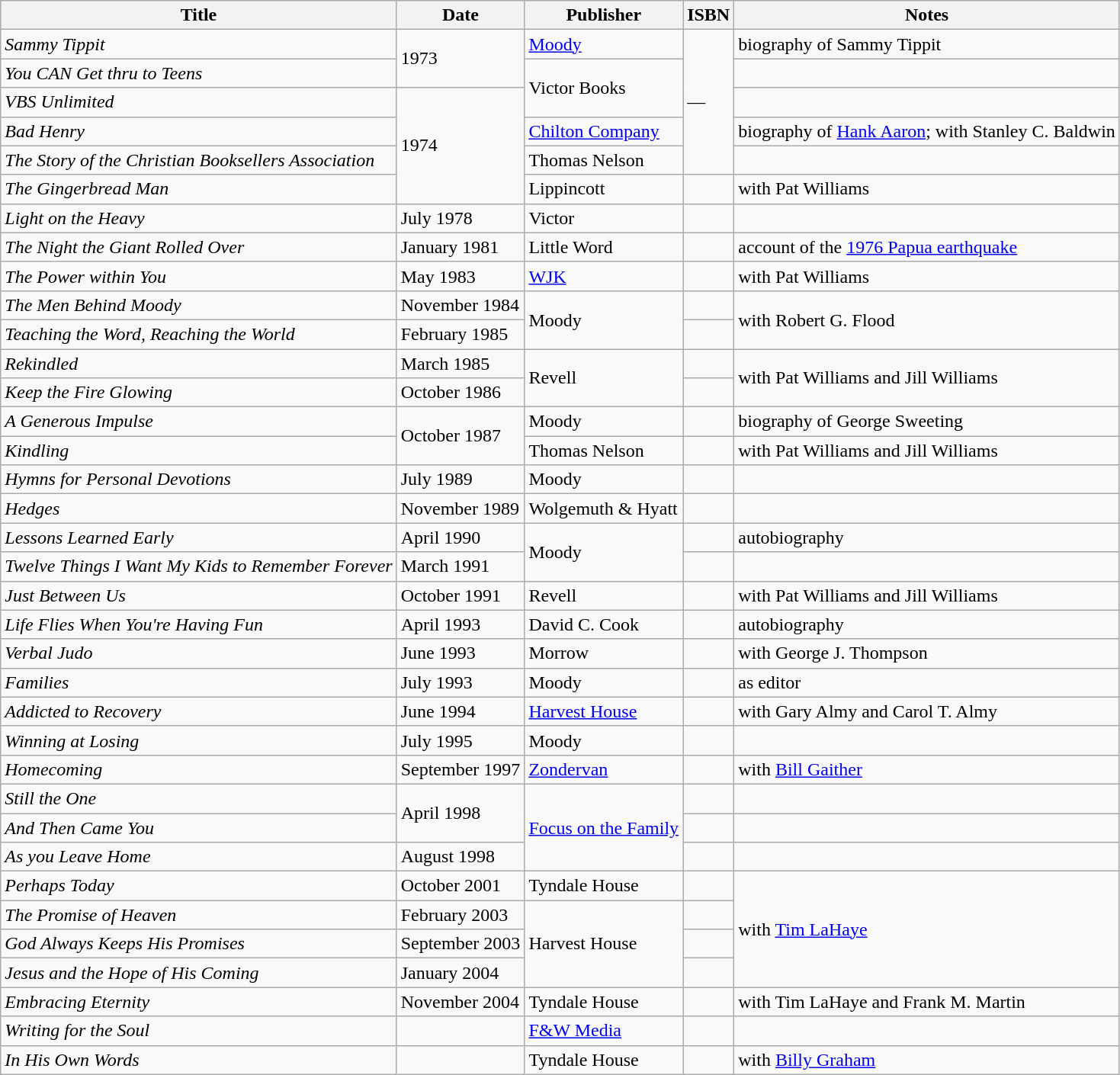<table class="wikitable">
<tr>
<th>Title</th>
<th>Date</th>
<th>Publisher</th>
<th>ISBN</th>
<th>Notes</th>
</tr>
<tr>
<td><em>Sammy Tippit</em></td>
<td rowspan="2">1973</td>
<td><a href='#'>Moody</a></td>
<td rowspan="5">—</td>
<td>biography of Sammy Tippit</td>
</tr>
<tr>
<td><em>You CAN Get thru to Teens</em></td>
<td rowspan="2">Victor Books</td>
<td></td>
</tr>
<tr>
<td><em>VBS Unlimited</em></td>
<td rowspan="4">1974</td>
<td></td>
</tr>
<tr>
<td><em>Bad Henry</em></td>
<td><a href='#'>Chilton Company</a></td>
<td>biography of <a href='#'>Hank Aaron</a>; with Stanley C. Baldwin</td>
</tr>
<tr>
<td><em>The Story of the Christian Booksellers Association</em></td>
<td>Thomas Nelson</td>
<td></td>
</tr>
<tr>
<td><em>The Gingerbread Man</em></td>
<td>Lippincott</td>
<td></td>
<td>with Pat Williams</td>
</tr>
<tr>
<td><em>Light on the Heavy</em></td>
<td>July 1978</td>
<td>Victor</td>
<td></td>
<td></td>
</tr>
<tr>
<td><em>The Night the Giant Rolled Over</em></td>
<td>January 1981</td>
<td>Little Word</td>
<td></td>
<td>account of the <a href='#'>1976 Papua earthquake</a></td>
</tr>
<tr>
<td><em>The Power within You</em></td>
<td>May 1983</td>
<td><a href='#'>WJK</a></td>
<td></td>
<td>with Pat Williams</td>
</tr>
<tr>
<td><em>The Men Behind Moody</em></td>
<td>November 1984</td>
<td rowspan="2">Moody</td>
<td></td>
<td rowspan="2">with Robert G. Flood</td>
</tr>
<tr>
<td><em>Teaching the Word, Reaching the World</em></td>
<td>February 1985</td>
<td></td>
</tr>
<tr>
<td><em>Rekindled</em></td>
<td>March 1985</td>
<td rowspan="2">Revell</td>
<td></td>
<td rowspan="2">with Pat Williams and Jill Williams</td>
</tr>
<tr>
<td><em>Keep the Fire Glowing</em></td>
<td>October 1986</td>
<td></td>
</tr>
<tr>
<td><em>A Generous Impulse</em></td>
<td rowspan="2">October 1987</td>
<td>Moody</td>
<td></td>
<td>biography of George Sweeting</td>
</tr>
<tr>
<td><em>Kindling</em></td>
<td>Thomas Nelson</td>
<td></td>
<td>with Pat Williams and Jill Williams</td>
</tr>
<tr>
<td><em>Hymns for Personal Devotions</em></td>
<td>July 1989</td>
<td>Moody</td>
<td></td>
<td></td>
</tr>
<tr>
<td><em>Hedges</em></td>
<td>November 1989</td>
<td>Wolgemuth & Hyatt</td>
<td></td>
<td></td>
</tr>
<tr>
<td><em>Lessons Learned Early</em></td>
<td>April 1990</td>
<td rowspan="2">Moody</td>
<td></td>
<td>autobiography</td>
</tr>
<tr>
<td><em>Twelve Things I Want My Kids to Remember Forever</em></td>
<td>March 1991</td>
<td></td>
<td></td>
</tr>
<tr>
<td><em>Just Between Us</em></td>
<td>October 1991</td>
<td>Revell</td>
<td></td>
<td>with Pat Williams and Jill Williams</td>
</tr>
<tr>
<td><em>Life Flies When You're Having Fun</em></td>
<td>April 1993</td>
<td>David C. Cook</td>
<td></td>
<td>autobiography</td>
</tr>
<tr>
<td><em>Verbal Judo</em></td>
<td>June 1993</td>
<td>Morrow</td>
<td></td>
<td>with George J. Thompson</td>
</tr>
<tr>
<td><em>Families</em></td>
<td>July 1993</td>
<td>Moody</td>
<td></td>
<td>as editor</td>
</tr>
<tr>
<td><em>Addicted to Recovery</em></td>
<td>June 1994</td>
<td><a href='#'>Harvest House</a></td>
<td></td>
<td>with Gary Almy and Carol T. Almy</td>
</tr>
<tr>
<td><em>Winning at Losing</em></td>
<td>July 1995</td>
<td>Moody</td>
<td></td>
<td></td>
</tr>
<tr>
<td><em>Homecoming</em></td>
<td>September 1997</td>
<td><a href='#'>Zondervan</a></td>
<td></td>
<td>with <a href='#'>Bill Gaither</a></td>
</tr>
<tr>
<td><em>Still the One</em></td>
<td rowspan="2">April 1998</td>
<td rowspan="3"><a href='#'>Focus on the Family</a></td>
<td></td>
<td></td>
</tr>
<tr>
<td><em>And Then Came You</em></td>
<td></td>
<td></td>
</tr>
<tr>
<td><em>As you Leave Home</em></td>
<td>August 1998</td>
<td></td>
<td></td>
</tr>
<tr>
<td><em>Perhaps Today</em></td>
<td>October 2001</td>
<td>Tyndale House</td>
<td></td>
<td rowspan="4">with <a href='#'>Tim LaHaye</a></td>
</tr>
<tr>
<td><em>The Promise of Heaven</em></td>
<td>February 2003</td>
<td rowspan="3">Harvest House</td>
<td></td>
</tr>
<tr>
<td><em>God Always Keeps His Promises</em></td>
<td>September 2003</td>
<td></td>
</tr>
<tr>
<td><em>Jesus and the Hope of His Coming</em></td>
<td>January 2004</td>
<td></td>
</tr>
<tr>
<td><em>Embracing Eternity</em></td>
<td>November 2004</td>
<td>Tyndale House</td>
<td></td>
<td>with Tim LaHaye and Frank M. Martin</td>
</tr>
<tr>
<td><em>Writing for the Soul</em></td>
<td></td>
<td><a href='#'>F&W Media</a></td>
<td></td>
<td></td>
</tr>
<tr>
<td><em>In His Own Words</em></td>
<td></td>
<td>Tyndale House</td>
<td></td>
<td>with <a href='#'>Billy Graham</a></td>
</tr>
</table>
